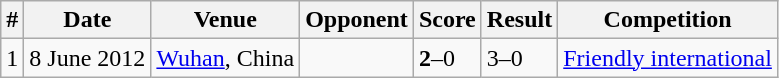<table class="wikitable">
<tr>
<th>#</th>
<th>Date</th>
<th>Venue</th>
<th>Opponent</th>
<th>Score</th>
<th>Result</th>
<th>Competition</th>
</tr>
<tr>
<td>1</td>
<td>8 June 2012</td>
<td><a href='#'>Wuhan</a>, China</td>
<td></td>
<td><strong>2</strong>–0</td>
<td>3–0</td>
<td><a href='#'>Friendly international</a></td>
</tr>
</table>
